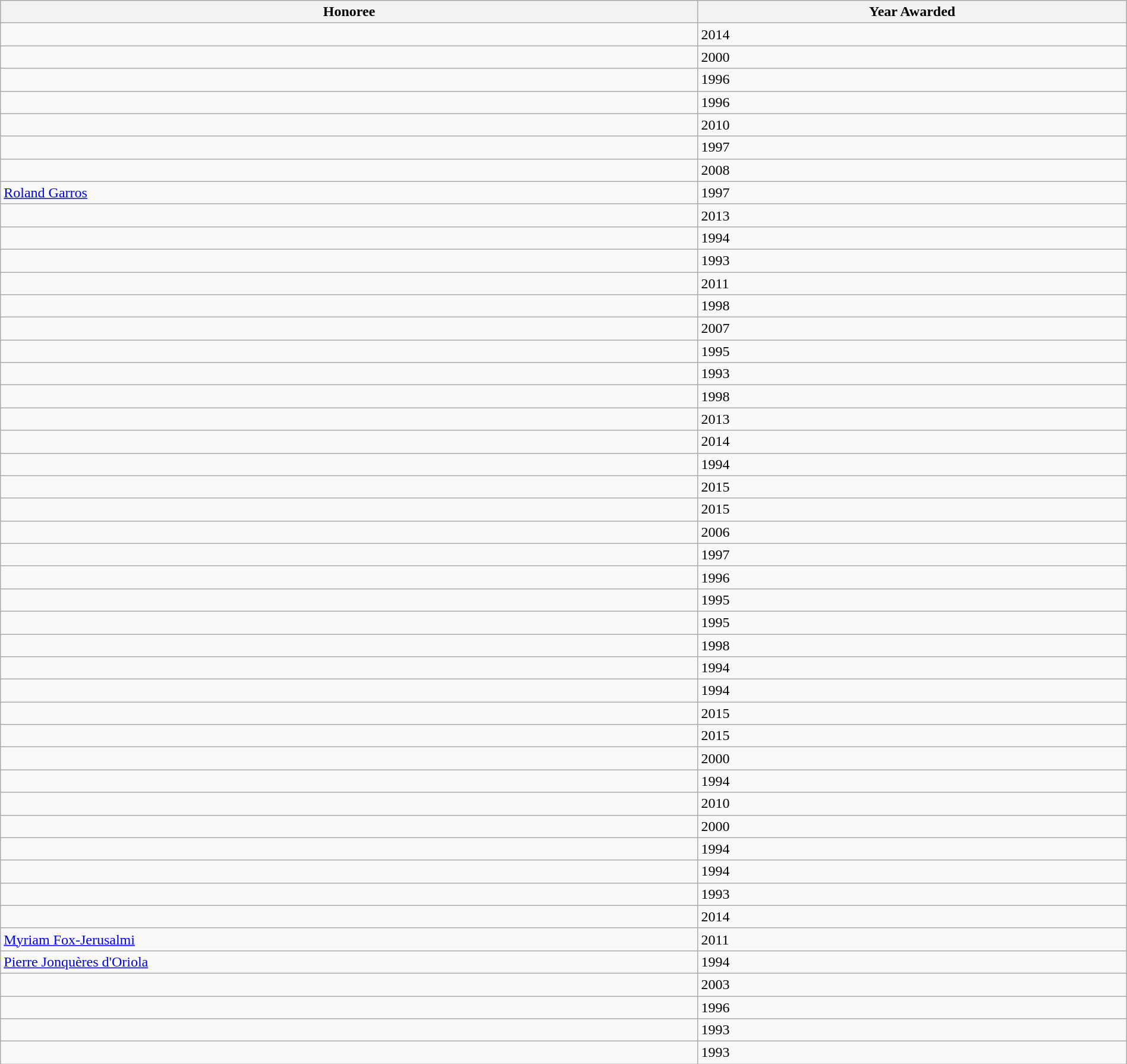<table class="wikitable sortable" style="width: 100%">
<tr>
<th scope="col">Honoree</th>
<th>Year Awarded</th>
</tr>
<tr>
<td></td>
<td>2014</td>
</tr>
<tr>
<td></td>
<td>2000</td>
</tr>
<tr>
<td></td>
<td>1996</td>
</tr>
<tr>
<td></td>
<td>1996</td>
</tr>
<tr>
<td></td>
<td>2010</td>
</tr>
<tr>
<td></td>
<td>1997</td>
</tr>
<tr>
<td></td>
<td>2008</td>
</tr>
<tr>
<td><a href='#'>Roland Garros</a></td>
<td>1997</td>
</tr>
<tr>
<td></td>
<td>2013</td>
</tr>
<tr>
<td></td>
<td>1994</td>
</tr>
<tr>
<td></td>
<td>1993</td>
</tr>
<tr>
<td></td>
<td>2011</td>
</tr>
<tr>
<td></td>
<td>1998</td>
</tr>
<tr>
<td></td>
<td>2007</td>
</tr>
<tr>
<td></td>
<td>1995</td>
</tr>
<tr>
<td></td>
<td>1993</td>
</tr>
<tr>
<td></td>
<td>1998</td>
</tr>
<tr>
<td></td>
<td>2013</td>
</tr>
<tr>
<td></td>
<td>2014</td>
</tr>
<tr>
<td></td>
<td>1994</td>
</tr>
<tr>
<td></td>
<td>2015</td>
</tr>
<tr>
<td></td>
<td>2015</td>
</tr>
<tr>
<td></td>
<td>2006</td>
</tr>
<tr>
<td></td>
<td>1997</td>
</tr>
<tr>
<td></td>
<td>1996</td>
</tr>
<tr>
<td></td>
<td>1995</td>
</tr>
<tr>
<td></td>
<td>1995</td>
</tr>
<tr>
<td></td>
<td>1998</td>
</tr>
<tr>
<td></td>
<td>1994</td>
</tr>
<tr>
<td></td>
<td>1994</td>
</tr>
<tr>
<td></td>
<td>2015</td>
</tr>
<tr>
<td></td>
<td>2015</td>
</tr>
<tr>
<td></td>
<td>2000</td>
</tr>
<tr>
<td></td>
<td>1994</td>
</tr>
<tr>
<td></td>
<td>2010</td>
</tr>
<tr>
<td></td>
<td>2000</td>
</tr>
<tr>
<td></td>
<td>1994</td>
</tr>
<tr>
<td></td>
<td>1994</td>
</tr>
<tr>
<td></td>
<td>1993</td>
</tr>
<tr>
<td></td>
<td>2014</td>
</tr>
<tr>
<td><a href='#'>Myriam Fox-Jerusalmi</a></td>
<td>2011</td>
</tr>
<tr>
<td><a href='#'>Pierre Jonquères d'Oriola</a></td>
<td>1994</td>
</tr>
<tr>
<td></td>
<td>2003</td>
</tr>
<tr>
<td></td>
<td>1996</td>
</tr>
<tr>
<td></td>
<td>1993</td>
</tr>
<tr>
<td></td>
<td>1993</td>
</tr>
</table>
